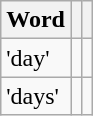<table class="wikitable">
<tr>
<th>Word</th>
<th></th>
<th></th>
</tr>
<tr>
<td> 'day'</td>
<td></td>
<td></td>
</tr>
<tr>
<td> 'days'</td>
<td></td>
<td></td>
</tr>
</table>
